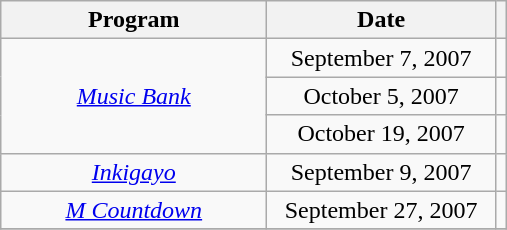<table class="wikitable" style="text-align:center">
<tr>
<th width="170">Program</th>
<th width="145">Date</th>
<th class="unsortable"></th>
</tr>
<tr>
<td rowspan="3"><em><a href='#'>Music Bank</a></em></td>
<td>September 7, 2007</td>
<td></td>
</tr>
<tr>
<td>October 5, 2007</td>
<td></td>
</tr>
<tr>
<td>October 19, 2007</td>
<td></td>
</tr>
<tr>
<td><em><a href='#'>Inkigayo</a></em></td>
<td>September 9, 2007</td>
<td></td>
</tr>
<tr>
<td><em><a href='#'>M Countdown</a></em></td>
<td>September 27, 2007</td>
<td></td>
</tr>
<tr>
</tr>
</table>
